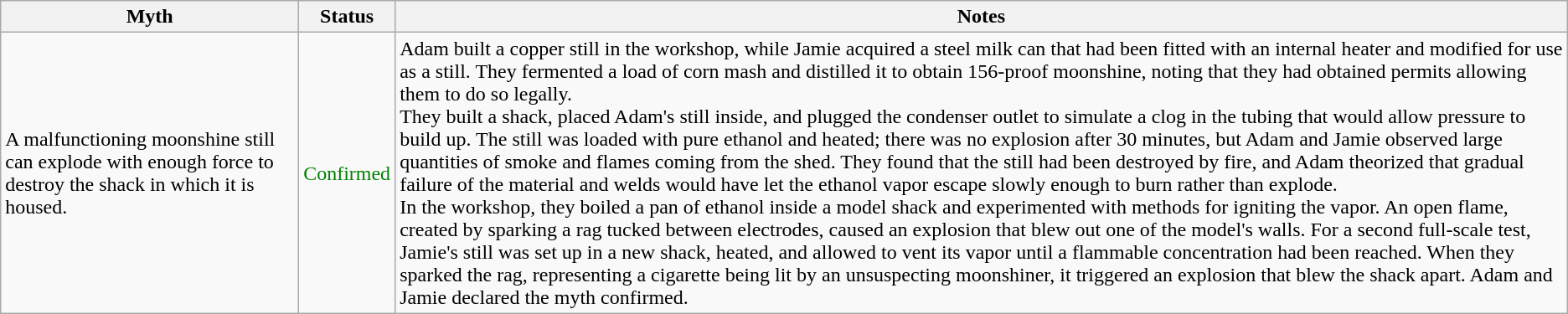<table class="wikitable plainrowheaders">
<tr>
<th scope"col">Myth</th>
<th scope"col">Status</th>
<th scope"col">Notes</th>
</tr>
<tr>
<td scope"row">A malfunctioning moonshine still can explode with enough force to destroy the shack in which it is housed.</td>
<td style="color:green">Confirmed</td>
<td>Adam built a copper still in the workshop, while Jamie acquired a steel milk can that had been fitted with an internal heater and modified for use as a still. They fermented a load of corn mash and distilled it to obtain 156-proof moonshine, noting that they had obtained permits allowing them to do so legally.<br>They built a shack, placed Adam's still inside, and plugged the condenser outlet to simulate a clog in the tubing that would allow pressure to build up. The still was loaded with pure ethanol and heated; there was no explosion after 30 minutes, but Adam and Jamie observed large quantities of smoke and flames coming from the shed. They found that the still had been destroyed by fire, and Adam theorized that gradual failure of the material and welds would have let the ethanol vapor escape slowly enough to burn rather than explode.<br>In the workshop, they boiled a pan of ethanol inside a model shack and experimented with methods for igniting the vapor. An open flame, created by sparking a rag tucked between electrodes, caused an explosion that blew out one of the model's walls. For a second full-scale test, Jamie's still was set up in a new shack, heated, and allowed to vent its vapor until a flammable concentration had been reached. When they sparked the rag, representing a cigarette being lit by an unsuspecting moonshiner, it triggered an explosion that blew the shack apart. Adam and Jamie declared the myth confirmed.</td>
</tr>
</table>
